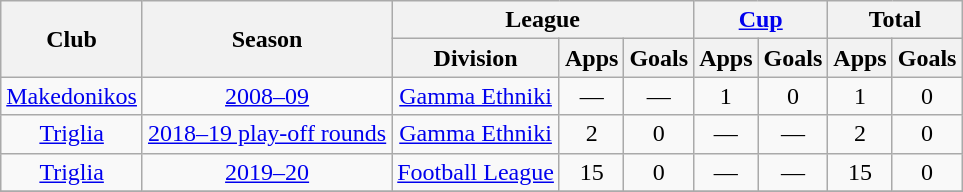<table class="wikitable" style="text-align:center">
<tr>
<th rowspan=2>Club</th>
<th rowspan=2>Season</th>
<th colspan=3>League</th>
<th colspan=2><a href='#'>Cup</a></th>
<th colspan=2>Total</th>
</tr>
<tr>
<th>Division</th>
<th>Apps</th>
<th>Goals</th>
<th>Apps</th>
<th>Goals</th>
<th>Apps</th>
<th>Goals</th>
</tr>
<tr>
<td><a href='#'>Makedonikos</a></td>
<td><a href='#'>2008–09</a></td>
<td><a href='#'>Gamma Ethniki</a></td>
<td>—</td>
<td>—</td>
<td>1</td>
<td>0</td>
<td>1</td>
<td>0</td>
</tr>
<tr>
<td><a href='#'>Triglia</a></td>
<td><a href='#'>2018–19 play-off rounds</a></td>
<td><a href='#'>Gamma Ethniki</a></td>
<td>2</td>
<td>0</td>
<td>—</td>
<td>—</td>
<td>2</td>
<td>0</td>
</tr>
<tr |>
<td><a href='#'>Triglia</a></td>
<td><a href='#'>2019–20</a></td>
<td><a href='#'>Football League</a></td>
<td>15</td>
<td>0</td>
<td>—</td>
<td>—</td>
<td>15</td>
<td>0</td>
</tr>
<tr>
</tr>
</table>
